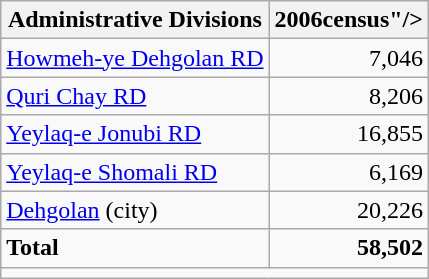<table class="wikitable">
<tr>
<th>Administrative Divisions</th>
<th>2006census"/></th>
</tr>
<tr>
<td><a href='#'>Howmeh-ye Dehgolan RD</a></td>
<td style="text-align: right;">7,046</td>
</tr>
<tr>
<td><a href='#'>Quri Chay RD</a></td>
<td style="text-align: right;">8,206</td>
</tr>
<tr>
<td><a href='#'>Yeylaq-e Jonubi RD</a></td>
<td style="text-align: right;">16,855</td>
</tr>
<tr>
<td><a href='#'>Yeylaq-e Shomali RD</a></td>
<td style="text-align: right;">6,169</td>
</tr>
<tr>
<td><a href='#'>Dehgolan</a> (city)</td>
<td style="text-align: right;">20,226</td>
</tr>
<tr>
<td><strong>Total</strong></td>
<td style="text-align: right;"><strong>58,502</strong></td>
</tr>
<tr>
<td colspan=2></td>
</tr>
</table>
